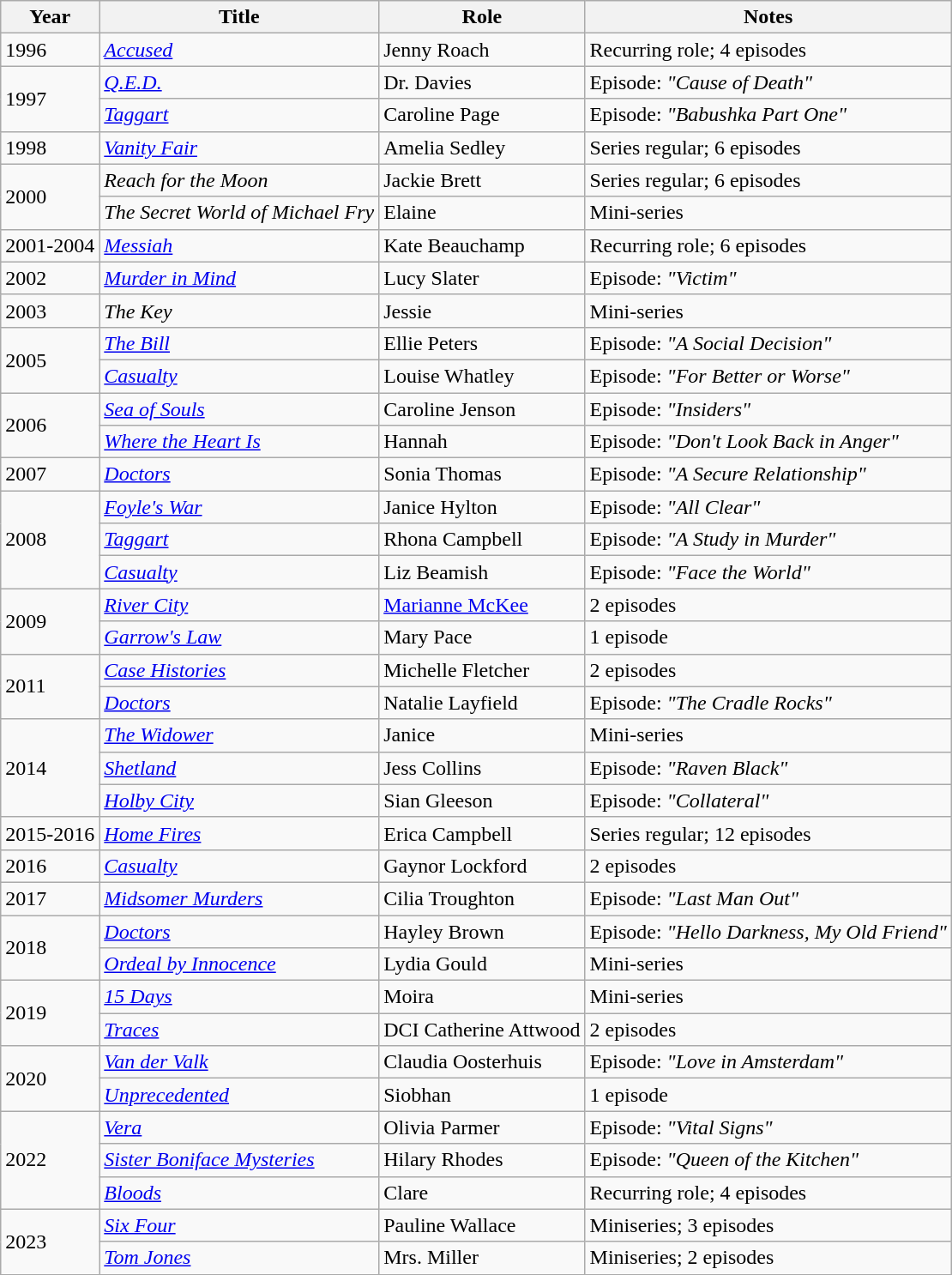<table class="wikitable sortable">
<tr>
<th>Year</th>
<th>Title</th>
<th>Role</th>
<th class="unsortable">Notes</th>
</tr>
<tr>
<td>1996</td>
<td><em><a href='#'>Accused</a></em></td>
<td>Jenny Roach</td>
<td>Recurring role; 4 episodes</td>
</tr>
<tr>
<td rowspan="2">1997</td>
<td><em><a href='#'>Q.E.D.</a></em></td>
<td>Dr. Davies</td>
<td>Episode: <em>"Cause of Death"</em></td>
</tr>
<tr>
<td><em><a href='#'>Taggart</a></em></td>
<td>Caroline Page</td>
<td>Episode: <em>"Babushka Part One"</em></td>
</tr>
<tr>
<td>1998</td>
<td><em><a href='#'>Vanity Fair</a></em></td>
<td>Amelia Sedley</td>
<td>Series regular; 6 episodes</td>
</tr>
<tr>
<td rowspan="2">2000</td>
<td><em>Reach for the Moon</em></td>
<td>Jackie Brett</td>
<td>Series regular; 6 episodes</td>
</tr>
<tr>
<td><em>The Secret World of Michael Fry</em></td>
<td>Elaine</td>
<td>Mini-series</td>
</tr>
<tr>
<td>2001-2004</td>
<td><em><a href='#'>Messiah</a></em></td>
<td>Kate Beauchamp</td>
<td>Recurring role; 6 episodes</td>
</tr>
<tr>
<td>2002</td>
<td><em><a href='#'>Murder in Mind</a></em></td>
<td>Lucy Slater</td>
<td>Episode: <em>"Victim"</em></td>
</tr>
<tr>
<td>2003</td>
<td><em>The Key</em></td>
<td>Jessie</td>
<td>Mini-series</td>
</tr>
<tr>
<td rowspan="2">2005</td>
<td><em><a href='#'>The Bill</a></em></td>
<td>Ellie Peters</td>
<td>Episode: <em>"A Social Decision"</em></td>
</tr>
<tr>
<td><em><a href='#'>Casualty</a></em></td>
<td>Louise Whatley</td>
<td>Episode: <em>"For Better or Worse"</em></td>
</tr>
<tr>
<td rowspan="2">2006</td>
<td><em><a href='#'>Sea of Souls</a></em></td>
<td>Caroline Jenson</td>
<td>Episode: <em>"Insiders"</em></td>
</tr>
<tr>
<td><em><a href='#'>Where the Heart Is</a></em></td>
<td>Hannah</td>
<td>Episode: <em>"Don't Look Back in Anger"</em></td>
</tr>
<tr>
<td>2007</td>
<td><em><a href='#'>Doctors</a></em></td>
<td>Sonia Thomas</td>
<td>Episode: <em>"A Secure Relationship"</em></td>
</tr>
<tr>
<td rowspan="3">2008</td>
<td><em><a href='#'>Foyle's War</a></em></td>
<td>Janice Hylton</td>
<td>Episode: <em>"All Clear"</em></td>
</tr>
<tr>
<td><em><a href='#'>Taggart</a></em></td>
<td>Rhona Campbell</td>
<td>Episode: <em>"A Study in Murder"</em></td>
</tr>
<tr>
<td><em><a href='#'>Casualty</a></em></td>
<td>Liz Beamish</td>
<td>Episode: <em>"Face the World"</em></td>
</tr>
<tr>
<td rowspan="2">2009</td>
<td><em><a href='#'>River City</a></em></td>
<td><a href='#'>Marianne McKee</a></td>
<td>2 episodes</td>
</tr>
<tr>
<td><em><a href='#'>Garrow's Law</a></em></td>
<td>Mary Pace</td>
<td>1 episode</td>
</tr>
<tr>
<td rowspan="2">2011</td>
<td><em><a href='#'>Case Histories</a></em></td>
<td>Michelle Fletcher</td>
<td>2 episodes</td>
</tr>
<tr>
<td><em><a href='#'>Doctors</a></em></td>
<td>Natalie Layfield</td>
<td>Episode: <em>"The Cradle Rocks"</em></td>
</tr>
<tr>
<td rowspan="3">2014</td>
<td><em><a href='#'>The Widower</a></em></td>
<td>Janice</td>
<td>Mini-series</td>
</tr>
<tr>
<td><em><a href='#'>Shetland</a></em></td>
<td>Jess Collins</td>
<td>Episode: <em>"Raven Black"</em></td>
</tr>
<tr>
<td><em><a href='#'>Holby City</a></em></td>
<td>Sian Gleeson</td>
<td>Episode: <em>"Collateral"</em></td>
</tr>
<tr>
<td>2015-2016</td>
<td><em><a href='#'>Home Fires</a></em></td>
<td>Erica Campbell</td>
<td>Series regular; 12 episodes</td>
</tr>
<tr>
<td>2016</td>
<td><em><a href='#'>Casualty</a></em></td>
<td>Gaynor Lockford</td>
<td>2 episodes</td>
</tr>
<tr>
<td>2017</td>
<td><em><a href='#'>Midsomer Murders</a></em></td>
<td>Cilia Troughton</td>
<td>Episode: <em>"Last Man Out"</em></td>
</tr>
<tr>
<td rowspan="2">2018</td>
<td><em><a href='#'>Doctors</a></em></td>
<td>Hayley Brown</td>
<td>Episode: <em>"Hello Darkness, My Old Friend"</em></td>
</tr>
<tr>
<td><em><a href='#'>Ordeal by Innocence</a></em></td>
<td>Lydia Gould</td>
<td>Mini-series</td>
</tr>
<tr>
<td rowspan="2">2019</td>
<td><em><a href='#'>15 Days</a></em></td>
<td>Moira</td>
<td>Mini-series</td>
</tr>
<tr>
<td><em><a href='#'>Traces</a></em></td>
<td>DCI Catherine Attwood</td>
<td>2 episodes</td>
</tr>
<tr>
<td rowspan="2">2020</td>
<td><em><a href='#'>Van der Valk</a></em></td>
<td>Claudia Oosterhuis</td>
<td>Episode: <em>"Love in Amsterdam"</em></td>
</tr>
<tr>
<td><em><a href='#'>Unprecedented</a></em></td>
<td>Siobhan</td>
<td>1 episode</td>
</tr>
<tr>
<td rowspan="3">2022</td>
<td><em><a href='#'>Vera</a></em></td>
<td>Olivia Parmer</td>
<td>Episode: <em>"Vital Signs"</em></td>
</tr>
<tr>
<td><em><a href='#'>Sister Boniface Mysteries</a></em></td>
<td>Hilary Rhodes</td>
<td>Episode: <em>"Queen of the Kitchen"</em></td>
</tr>
<tr>
<td><em><a href='#'>Bloods</a></em></td>
<td>Clare</td>
<td>Recurring role; 4 episodes</td>
</tr>
<tr>
<td rowspan="2">2023</td>
<td><em><a href='#'>Six Four</a></em></td>
<td>Pauline Wallace</td>
<td>Miniseries; 3 episodes</td>
</tr>
<tr>
<td><em><a href='#'>Tom Jones</a></em></td>
<td>Mrs. Miller</td>
<td>Miniseries; 2 episodes</td>
</tr>
<tr>
</tr>
</table>
